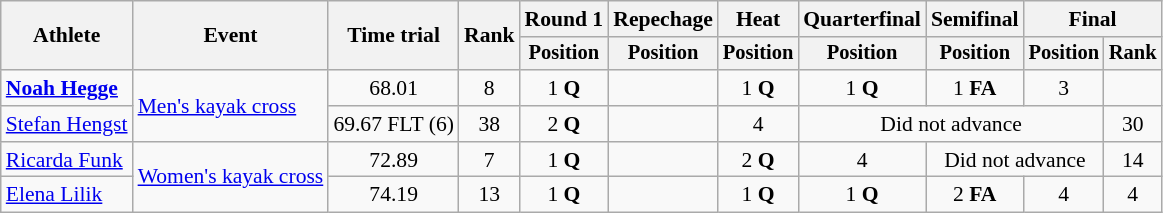<table class="wikitable" style="font-size:90%">
<tr>
<th rowspan="2">Athlete</th>
<th rowspan="2">Event</th>
<th rowspan="2">Time trial</th>
<th rowspan="2">Rank</th>
<th>Round 1</th>
<th>Repechage</th>
<th>Heat</th>
<th>Quarterfinal</th>
<th>Semifinal</th>
<th colspan=2>Final</th>
</tr>
<tr style="font-size:95%">
<th>Position</th>
<th>Position</th>
<th>Position</th>
<th>Position</th>
<th>Position</th>
<th>Position</th>
<th>Rank</th>
</tr>
<tr align=center>
<td align=left><strong><a href='#'>Noah Hegge</a></strong></td>
<td align=left rowspan=2><a href='#'>Men's kayak cross</a></td>
<td>68.01</td>
<td>8</td>
<td>1 <strong>Q</strong></td>
<td></td>
<td>1 <strong>Q</strong></td>
<td>1 <strong>Q</strong></td>
<td>1 <strong>FA</strong></td>
<td>3</td>
<td></td>
</tr>
<tr align=center>
<td align=left><a href='#'>Stefan Hengst</a></td>
<td>69.67 FLT (6)</td>
<td>38</td>
<td>2 <strong>Q</strong></td>
<td></td>
<td>4</td>
<td colspan=3>Did not advance</td>
<td>30</td>
</tr>
<tr align=center>
<td align=left><a href='#'>Ricarda Funk</a></td>
<td align=left rowspan=2><a href='#'>Women's kayak cross</a></td>
<td>72.89</td>
<td>7</td>
<td>1 <strong>Q</strong></td>
<td></td>
<td>2 <strong>Q</strong></td>
<td>4</td>
<td colspan=2>Did not advance</td>
<td>14</td>
</tr>
<tr align=center>
<td align=left><a href='#'>Elena Lilik</a></td>
<td>74.19</td>
<td>13</td>
<td>1 <strong>Q</strong></td>
<td></td>
<td>1 <strong>Q</strong></td>
<td>1 <strong>Q</strong></td>
<td>2 <strong>FA</strong></td>
<td>4</td>
<td>4</td>
</tr>
</table>
